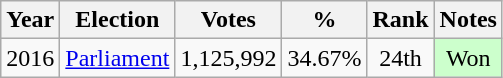<table class="wikitable" style="text-align:center;">
<tr>
<th>Year</th>
<th>Election</th>
<th>Votes</th>
<th>%</th>
<th>Rank</th>
<th>Notes</th>
</tr>
<tr>
<td>2016</td>
<td><a href='#'>Parliament</a></td>
<td>1,125,992</td>
<td>34.67%</td>
<td>24th</td>
<td style="background-color:#CCFFCC">Won</td>
</tr>
</table>
